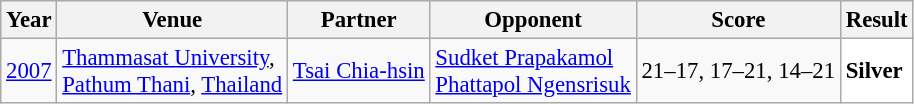<table class="sortable wikitable" style="font-size: 95%;">
<tr>
<th>Year</th>
<th>Venue</th>
<th>Partner</th>
<th>Opponent</th>
<th>Score</th>
<th>Result</th>
</tr>
<tr>
<td align="center"><a href='#'>2007</a></td>
<td align="left"><a href='#'>Thammasat University</a>,<br><a href='#'>Pathum Thani</a>, <a href='#'>Thailand</a></td>
<td align="left"> <a href='#'>Tsai Chia-hsin</a></td>
<td align="left"> <a href='#'>Sudket Prapakamol</a><br> <a href='#'>Phattapol Ngensrisuk</a></td>
<td align="left">21–17, 17–21, 14–21</td>
<td style="text-align:left; background:white"> <strong>Silver</strong></td>
</tr>
</table>
